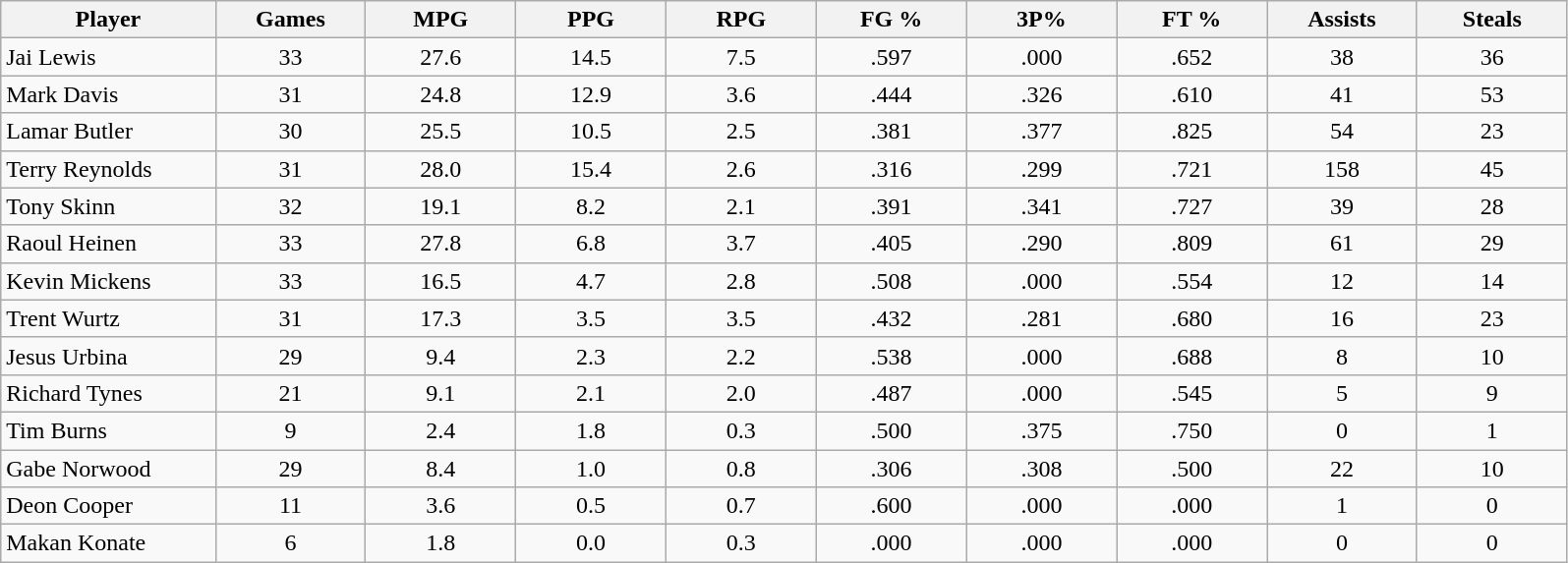<table class="wikitable sortable">
<tr>
<th bgcolor="#DDDDFF" width="10%">Player</th>
<th bgcolor="#DDDDFF" width="7%">Games</th>
<th bgcolor="#DDDDFF" width="7%">MPG</th>
<th bgcolor="#DDDDFF" width="7%">PPG</th>
<th bgcolor="#DDDDFF" width="7%">RPG</th>
<th bgcolor="#DDDDFF" width="7%">FG %</th>
<th bgcolor="#DDDDFF" width="7%">3P%</th>
<th bgcolor="#DDDDFF" width="7%">FT %</th>
<th bgcolor="#DDDDFF" width="7%">Assists</th>
<th bgcolor="#DDDDFF" width="7%">Steals</th>
</tr>
<tr align=center>
<td align=left>Jai Lewis</td>
<td>33</td>
<td>27.6</td>
<td>14.5</td>
<td>7.5</td>
<td>.597</td>
<td>.000</td>
<td>.652</td>
<td>38</td>
<td>36</td>
</tr>
<tr align=center>
<td align=left>Mark Davis</td>
<td>31</td>
<td>24.8</td>
<td>12.9</td>
<td>3.6</td>
<td>.444</td>
<td>.326</td>
<td>.610</td>
<td>41</td>
<td>53</td>
</tr>
<tr align=center>
<td align=left>Lamar Butler</td>
<td>30</td>
<td>25.5</td>
<td>10.5</td>
<td>2.5</td>
<td>.381</td>
<td>.377</td>
<td>.825</td>
<td>54</td>
<td>23</td>
</tr>
<tr align=center>
<td align=left>Terry Reynolds</td>
<td>31</td>
<td>28.0</td>
<td>15.4</td>
<td>2.6</td>
<td>.316</td>
<td>.299</td>
<td>.721</td>
<td>158</td>
<td>45</td>
</tr>
<tr align=center>
<td align=left>Tony Skinn</td>
<td>32</td>
<td>19.1</td>
<td>8.2</td>
<td>2.1</td>
<td>.391</td>
<td>.341</td>
<td>.727</td>
<td>39</td>
<td>28</td>
</tr>
<tr align=center>
<td align=left>Raoul Heinen</td>
<td>33</td>
<td>27.8</td>
<td>6.8</td>
<td>3.7</td>
<td>.405</td>
<td>.290</td>
<td>.809</td>
<td>61</td>
<td>29</td>
</tr>
<tr align=center>
<td align=left>Kevin Mickens</td>
<td>33</td>
<td>16.5</td>
<td>4.7</td>
<td>2.8</td>
<td>.508</td>
<td>.000</td>
<td>.554</td>
<td>12</td>
<td>14</td>
</tr>
<tr align=center>
<td align=left>Trent Wurtz</td>
<td>31</td>
<td>17.3</td>
<td>3.5</td>
<td>3.5</td>
<td>.432</td>
<td>.281</td>
<td>.680</td>
<td>16</td>
<td>23</td>
</tr>
<tr align=center>
<td align=left>Jesus Urbina</td>
<td>29</td>
<td>9.4</td>
<td>2.3</td>
<td>2.2</td>
<td>.538</td>
<td>.000</td>
<td>.688</td>
<td>8</td>
<td>10</td>
</tr>
<tr align=center>
<td align=left>Richard Tynes</td>
<td>21</td>
<td>9.1</td>
<td>2.1</td>
<td>2.0</td>
<td>.487</td>
<td>.000</td>
<td>.545</td>
<td>5</td>
<td>9</td>
</tr>
<tr align=center>
<td align=left>Tim Burns</td>
<td>9</td>
<td>2.4</td>
<td>1.8</td>
<td>0.3</td>
<td>.500</td>
<td>.375</td>
<td>.750</td>
<td>0</td>
<td>1</td>
</tr>
<tr align=center>
<td align=left>Gabe Norwood</td>
<td>29</td>
<td>8.4</td>
<td>1.0</td>
<td>0.8</td>
<td>.306</td>
<td>.308</td>
<td>.500</td>
<td>22</td>
<td>10</td>
</tr>
<tr align=center>
<td align=left>Deon Cooper</td>
<td>11</td>
<td>3.6</td>
<td>0.5</td>
<td>0.7</td>
<td>.600</td>
<td>.000</td>
<td>.000</td>
<td>1</td>
<td>0</td>
</tr>
<tr align=center>
<td align=left>Makan Konate</td>
<td>6</td>
<td>1.8</td>
<td>0.0</td>
<td>0.3</td>
<td>.000</td>
<td>.000</td>
<td>.000</td>
<td>0</td>
<td>0</td>
</tr>
</table>
